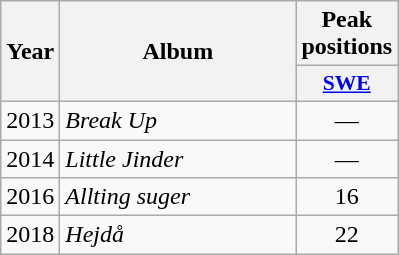<table class="wikitable">
<tr>
<th align="center" rowspan="2" width="10">Year</th>
<th align="center" rowspan="2" width="150">Album</th>
<th align="center" colspan="1" width="20">Peak positions</th>
</tr>
<tr>
<th scope="col" style="width:3em;font-size:90%;"><a href='#'>SWE</a><br></th>
</tr>
<tr>
<td style="text-align:center;">2013</td>
<td><em>Break Up</em></td>
<td style="text-align:center;">—</td>
</tr>
<tr>
<td style="text-align:center;">2014</td>
<td><em>Little Jinder</em></td>
<td style="text-align:center;">—</td>
</tr>
<tr>
<td style="text-align:center;">2016</td>
<td><em>Allting suger</em></td>
<td style="text-align:center;">16</td>
</tr>
<tr>
<td style="text-align:center;">2018</td>
<td><em>Hejdå</em></td>
<td style="text-align:center;">22<br></td>
</tr>
</table>
